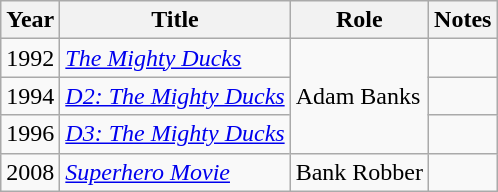<table class="wikitable sortable">
<tr>
<th>Year</th>
<th>Title</th>
<th>Role</th>
<th>Notes</th>
</tr>
<tr>
<td>1992</td>
<td><a href='#'><em>The Mighty Ducks</em></a></td>
<td rowspan="3">Adam Banks</td>
<td></td>
</tr>
<tr>
<td>1994</td>
<td><em><a href='#'>D2: The Mighty Ducks</a></em></td>
<td></td>
</tr>
<tr>
<td>1996</td>
<td><em><a href='#'>D3: The Mighty Ducks</a></em></td>
<td></td>
</tr>
<tr>
<td>2008</td>
<td><em><a href='#'>Superhero Movie</a></em></td>
<td>Bank Robber</td>
<td></td>
</tr>
</table>
